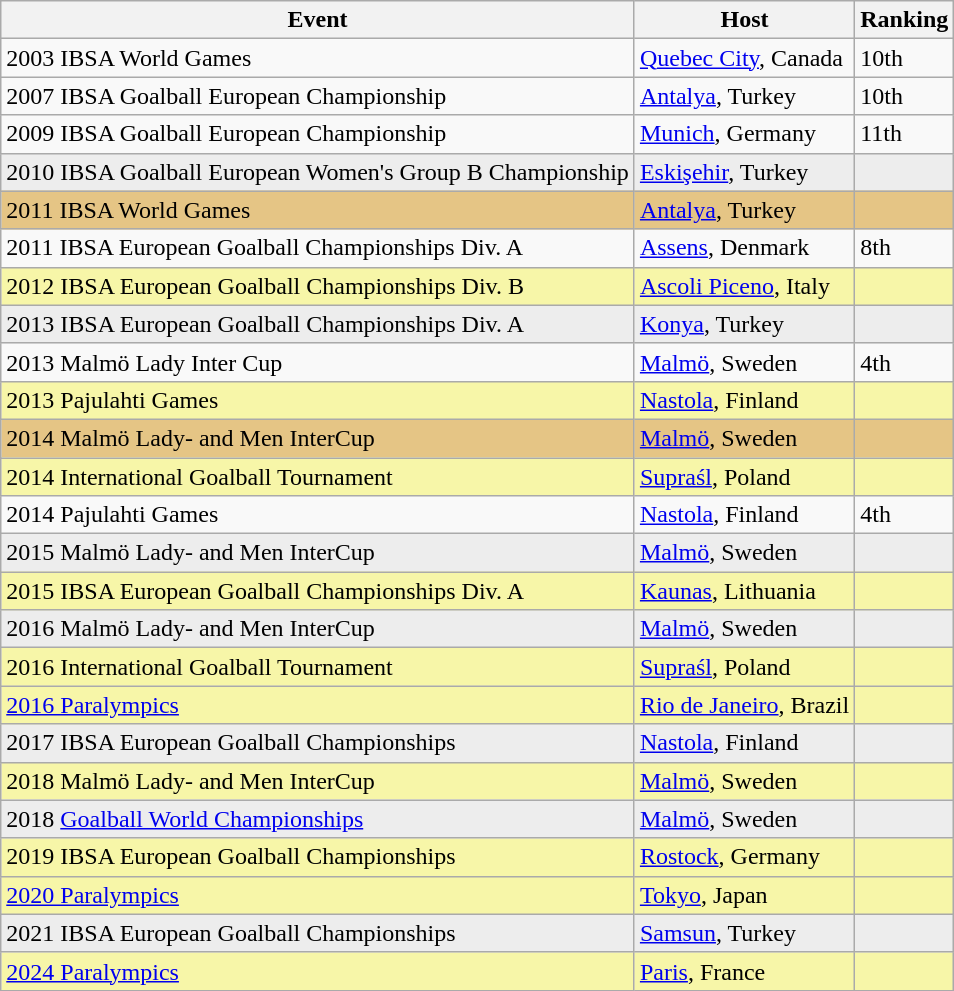<table class=wikitable>
<tr>
<th>Event</th>
<th>Host</th>
<th>Ranking</th>
</tr>
<tr>
<td>2003 IBSA World Games</td>
<td><a href='#'>Quebec City</a>, Canada</td>
<td>10th</td>
</tr>
<tr>
<td>2007 IBSA Goalball European Championship</td>
<td><a href='#'>Antalya</a>, Turkey</td>
<td>10th</td>
</tr>
<tr>
<td>2009 IBSA Goalball European Championship</td>
<td><a href='#'>Munich</a>, Germany</td>
<td>11th</td>
</tr>
<tr bgcolor=ededed>
<td>2010 IBSA Goalball European Women's Group B Championship</td>
<td><a href='#'>Eskişehir</a>, Turkey</td>
<td></td>
</tr>
<tr bgcolor=e5c585>
<td>2011 IBSA World Games</td>
<td><a href='#'>Antalya</a>, Turkey</td>
<td></td>
</tr>
<tr>
<td>2011 IBSA European Goalball Championships Div. A</td>
<td><a href='#'>Assens</a>, Denmark</td>
<td>8th</td>
</tr>
<tr bgcolor=f7f6a8>
<td>2012 IBSA European Goalball Championships Div. B</td>
<td><a href='#'>Ascoli Piceno</a>, Italy</td>
<td></td>
</tr>
<tr bgcolor=ededed>
<td>2013 IBSA European Goalball Championships Div. A</td>
<td><a href='#'>Konya</a>, Turkey</td>
<td></td>
</tr>
<tr>
<td>2013 Malmö Lady Inter Cup</td>
<td><a href='#'>Malmö</a>, Sweden</td>
<td>4th</td>
</tr>
<tr bgcolor=f7f6a8>
<td>2013 Pajulahti Games</td>
<td><a href='#'>Nastola</a>, Finland</td>
<td></td>
</tr>
<tr bgcolor=e5c585>
<td>2014 Malmö Lady- and Men InterCup</td>
<td><a href='#'>Malmö</a>, Sweden</td>
<td></td>
</tr>
<tr bgcolor=f7f6a8>
<td>2014 International Goalball Tournament</td>
<td><a href='#'>Supraśl</a>, Poland</td>
<td></td>
</tr>
<tr>
<td>2014 Pajulahti Games</td>
<td><a href='#'>Nastola</a>, Finland</td>
<td>4th</td>
</tr>
<tr bgcolor=ededed>
<td>2015 Malmö Lady- and Men InterCup</td>
<td><a href='#'>Malmö</a>, Sweden</td>
<td></td>
</tr>
<tr bgcolor=f7f6a8>
<td>2015 IBSA European Goalball Championships Div. A</td>
<td><a href='#'>Kaunas</a>, Lithuania</td>
<td></td>
</tr>
<tr bgcolor=ededed>
<td>2016 Malmö Lady- and Men InterCup</td>
<td><a href='#'>Malmö</a>, Sweden</td>
<td></td>
</tr>
<tr bgcolor=f7f6a8>
<td>2016 International Goalball Tournament</td>
<td><a href='#'>Supraśl</a>, Poland</td>
<td></td>
</tr>
<tr bgcolor=f7f6a8>
<td><a href='#'>2016 Paralympics</a></td>
<td><a href='#'>Rio de Janeiro</a>, Brazil</td>
<td></td>
</tr>
<tr bgcolor=ededed>
<td>2017 IBSA European Goalball Championships</td>
<td><a href='#'>Nastola</a>, Finland</td>
<td></td>
</tr>
<tr bgcolor=f7f6a8>
<td>2018 Malmö Lady- and Men InterCup</td>
<td><a href='#'>Malmö</a>, Sweden</td>
<td></td>
</tr>
<tr bgcolor=ededed>
<td>2018 <a href='#'>Goalball World Championships</a></td>
<td><a href='#'>Malmö</a>, Sweden</td>
<td></td>
</tr>
<tr bgcolor=f7f6a8>
<td>2019 IBSA European Goalball Championships</td>
<td><a href='#'>Rostock</a>, Germany</td>
<td></td>
</tr>
<tr bgcolor=f7f6a8>
<td><a href='#'>2020 Paralympics</a></td>
<td><a href='#'>Tokyo</a>, Japan</td>
<td></td>
</tr>
<tr bgcolor=ededed>
<td>2021 IBSA European Goalball Championships</td>
<td><a href='#'>Samsun</a>, Turkey</td>
<td></td>
</tr>
<tr bgcolor=f7f6a8>
<td><a href='#'>2024 Paralympics</a></td>
<td><a href='#'>Paris</a>, France</td>
<td></td>
</tr>
</table>
